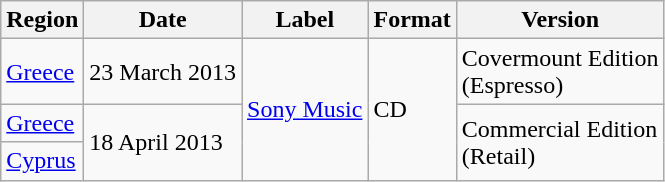<table class=wikitable>
<tr>
<th>Region</th>
<th>Date</th>
<th>Label</th>
<th>Format</th>
<th>Version</th>
</tr>
<tr>
<td><a href='#'>Greece</a></td>
<td rowspan="1">23 March 2013</td>
<td rowspan="3"><a href='#'>Sony Music</a></td>
<td rowspan="3">CD</td>
<td rowspan="1">Covermount Edition<br> (Espresso)</td>
</tr>
<tr>
<td><a href='#'>Greece</a></td>
<td rowspan="2">18 April 2013</td>
<td rowspan="2">Commercial Edition<br> (Retail)</td>
</tr>
<tr>
<td><a href='#'>Cyprus</a></td>
</tr>
</table>
